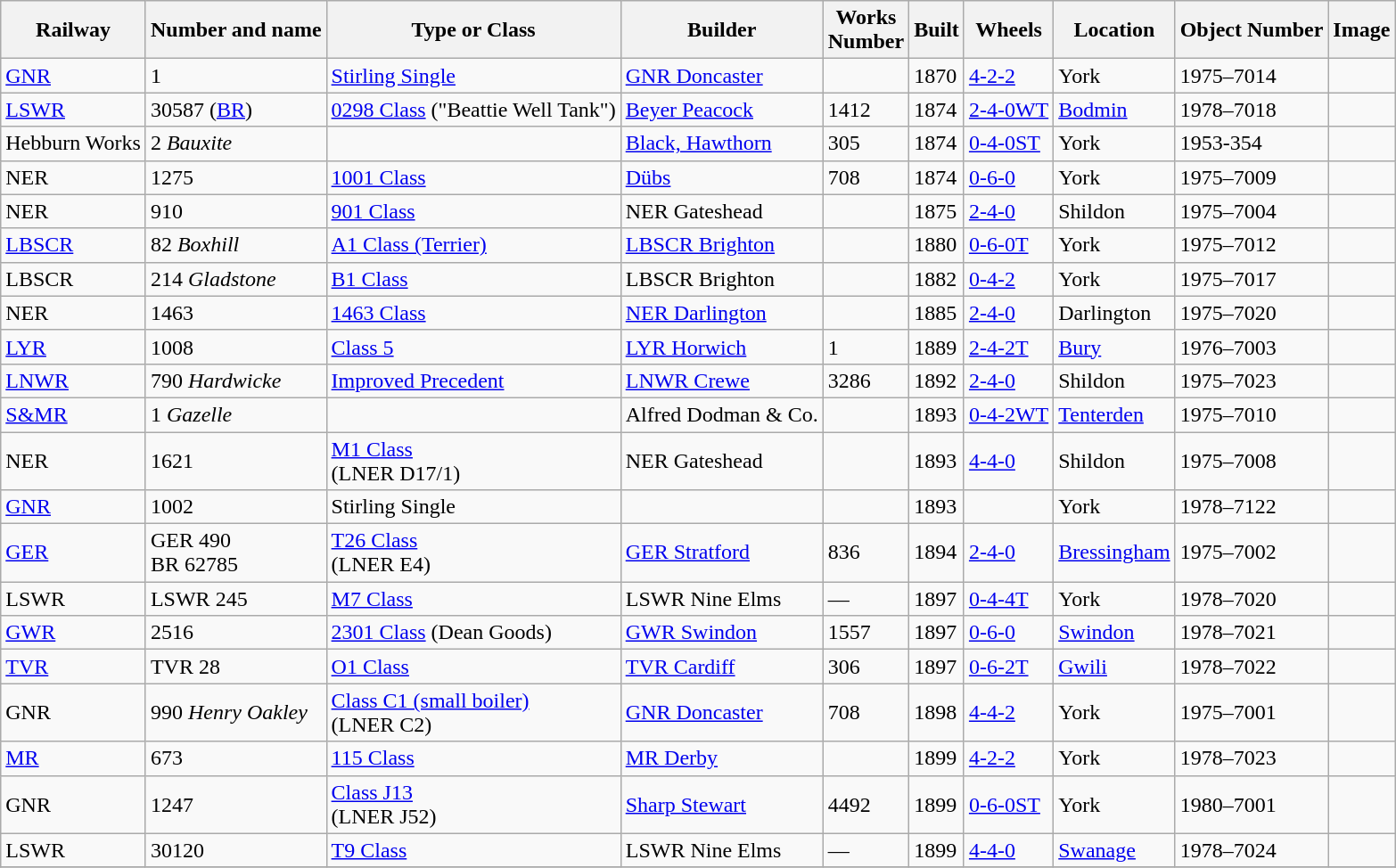<table class="wikitable sortable">
<tr>
<th>Railway</th>
<th>Number and name</th>
<th>Type or Class</th>
<th>Builder</th>
<th>Works<br>Number</th>
<th>Built</th>
<th>Wheels</th>
<th>Location</th>
<th>Object Number</th>
<th>Image</th>
</tr>
<tr>
<td><a href='#'>GNR</a></td>
<td>1</td>
<td><a href='#'>Stirling Single</a></td>
<td><a href='#'>GNR Doncaster</a></td>
<td></td>
<td>1870</td>
<td><a href='#'>4-2-2</a></td>
<td>York</td>
<td>1975–7014</td>
<td></td>
</tr>
<tr>
<td><a href='#'>LSWR</a></td>
<td>30587 (<a href='#'>BR</a>)</td>
<td><a href='#'>0298 Class</a> ("Beattie Well Tank")</td>
<td><a href='#'>Beyer Peacock</a></td>
<td>1412</td>
<td>1874</td>
<td><a href='#'>2-4-0WT</a></td>
<td><a href='#'>Bodmin</a></td>
<td>1978–7018</td>
<td></td>
</tr>
<tr>
<td>Hebburn Works</td>
<td>2 <em>Bauxite</em></td>
<td></td>
<td><a href='#'>Black, Hawthorn</a></td>
<td>305</td>
<td>1874</td>
<td><a href='#'>0-4-0ST</a></td>
<td>York</td>
<td>1953-354</td>
<td></td>
</tr>
<tr>
<td>NER</td>
<td>1275</td>
<td><a href='#'>1001 Class</a></td>
<td><a href='#'>Dübs</a></td>
<td>708</td>
<td>1874</td>
<td><a href='#'>0-6-0</a></td>
<td>York</td>
<td>1975–7009</td>
<td></td>
</tr>
<tr>
<td>NER</td>
<td>910</td>
<td><a href='#'>901 Class</a></td>
<td>NER Gateshead</td>
<td></td>
<td>1875</td>
<td><a href='#'>2-4-0</a></td>
<td>Shildon</td>
<td>1975–7004</td>
<td></td>
</tr>
<tr>
<td><a href='#'>LBSCR</a></td>
<td>82 <em>Boxhill</em></td>
<td><a href='#'>A1 Class (Terrier)</a></td>
<td><a href='#'>LBSCR Brighton</a></td>
<td></td>
<td>1880</td>
<td><a href='#'>0-6-0T</a></td>
<td>York</td>
<td>1975–7012</td>
<td></td>
</tr>
<tr>
<td>LBSCR</td>
<td>214 <em>Gladstone</em></td>
<td><a href='#'>B1 Class</a></td>
<td>LBSCR Brighton</td>
<td></td>
<td>1882</td>
<td><a href='#'>0-4-2</a></td>
<td>York</td>
<td>1975–7017</td>
<td></td>
</tr>
<tr>
<td>NER</td>
<td>1463</td>
<td><a href='#'>1463 Class</a></td>
<td><a href='#'>NER Darlington</a></td>
<td></td>
<td>1885</td>
<td><a href='#'>2-4-0</a></td>
<td>Darlington</td>
<td>1975–7020</td>
<td></td>
</tr>
<tr>
<td><a href='#'>LYR</a></td>
<td>1008</td>
<td><a href='#'>Class 5</a></td>
<td><a href='#'>LYR Horwich</a></td>
<td>1</td>
<td>1889</td>
<td><a href='#'>2-4-2T</a></td>
<td><a href='#'>Bury</a></td>
<td>1976–7003</td>
<td></td>
</tr>
<tr>
<td><a href='#'>LNWR</a></td>
<td>790 <em>Hardwicke</em></td>
<td><a href='#'>Improved Precedent</a></td>
<td><a href='#'>LNWR Crewe</a></td>
<td>3286</td>
<td>1892</td>
<td><a href='#'>2-4-0</a></td>
<td>Shildon</td>
<td>1975–7023</td>
<td></td>
</tr>
<tr>
<td><a href='#'>S&MR</a></td>
<td>1 <em>Gazelle</em></td>
<td></td>
<td>Alfred Dodman & Co.</td>
<td></td>
<td>1893</td>
<td><a href='#'>0-4-2WT</a></td>
<td><a href='#'>Tenterden</a></td>
<td>1975–7010</td>
<td></td>
</tr>
<tr>
<td>NER</td>
<td>1621</td>
<td><a href='#'>M1 Class</a><br>(LNER D17/1)</td>
<td>NER Gateshead</td>
<td></td>
<td>1893</td>
<td><a href='#'>4-4-0</a></td>
<td>Shildon</td>
<td>1975–7008</td>
<td></td>
</tr>
<tr>
<td><a href='#'>GNR</a></td>
<td>1002</td>
<td>Stirling Single</td>
<td></td>
<td></td>
<td>1893</td>
<td></td>
<td>York</td>
<td>1978–7122</td>
<td></td>
</tr>
<tr>
<td><a href='#'>GER</a></td>
<td>GER 490<br>BR 62785</td>
<td><a href='#'>T26 Class</a><br>(LNER E4)</td>
<td><a href='#'>GER Stratford</a></td>
<td>836</td>
<td>1894</td>
<td><a href='#'>2-4-0</a></td>
<td><a href='#'>Bressingham</a></td>
<td>1975–7002</td>
<td></td>
</tr>
<tr>
<td>LSWR</td>
<td>LSWR 245</td>
<td><a href='#'>M7 Class</a></td>
<td>LSWR Nine Elms</td>
<td>—</td>
<td>1897</td>
<td><a href='#'>0-4-4T</a></td>
<td>York</td>
<td>1978–7020</td>
<td></td>
</tr>
<tr>
<td><a href='#'>GWR</a></td>
<td>2516</td>
<td><a href='#'>2301 Class</a> (Dean Goods)</td>
<td><a href='#'>GWR Swindon</a></td>
<td>1557</td>
<td>1897</td>
<td><a href='#'>0-6-0</a></td>
<td><a href='#'>Swindon</a></td>
<td>1978–7021</td>
<td></td>
</tr>
<tr>
<td><a href='#'>TVR</a></td>
<td>TVR 28</td>
<td><a href='#'>O1 Class</a></td>
<td><a href='#'>TVR Cardiff</a></td>
<td>306</td>
<td>1897</td>
<td><a href='#'>0-6-2T</a></td>
<td><a href='#'>Gwili</a></td>
<td>1978–7022</td>
<td></td>
</tr>
<tr>
<td>GNR</td>
<td>990 <em>Henry Oakley</em></td>
<td><a href='#'>Class C1 (small boiler)</a><br>(LNER C2)</td>
<td><a href='#'>GNR Doncaster</a></td>
<td>708</td>
<td>1898</td>
<td><a href='#'>4-4-2</a></td>
<td>York</td>
<td>1975–7001</td>
<td></td>
</tr>
<tr>
<td><a href='#'>MR</a></td>
<td>673</td>
<td><a href='#'>115 Class</a></td>
<td><a href='#'>MR Derby</a></td>
<td></td>
<td>1899</td>
<td><a href='#'>4-2-2</a></td>
<td>York</td>
<td>1978–7023</td>
<td></td>
</tr>
<tr>
<td>GNR</td>
<td>1247</td>
<td><a href='#'>Class J13</a><br>(LNER J52)</td>
<td><a href='#'>Sharp Stewart</a></td>
<td>4492</td>
<td>1899</td>
<td><a href='#'>0-6-0ST</a></td>
<td>York</td>
<td>1980–7001</td>
<td></td>
</tr>
<tr>
<td>LSWR</td>
<td>30120</td>
<td><a href='#'>T9 Class</a></td>
<td>LSWR Nine Elms</td>
<td>—</td>
<td>1899</td>
<td><a href='#'>4-4-0</a></td>
<td><a href='#'>Swanage</a></td>
<td>1978–7024</td>
<td></td>
</tr>
<tr>
</tr>
</table>
